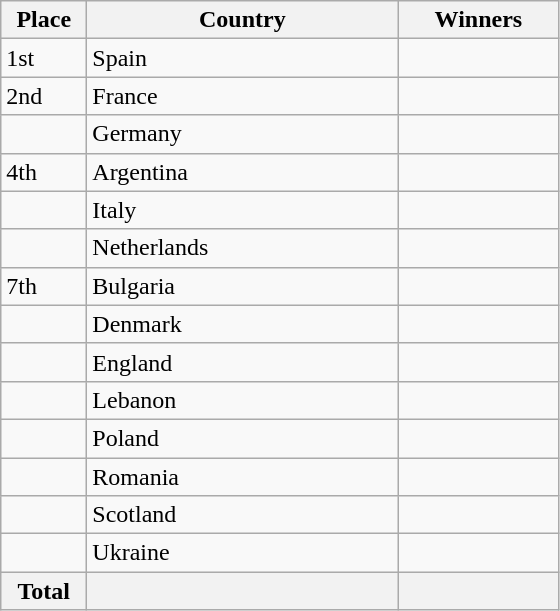<table class="wikitable">
<tr>
<th width="50">Place</th>
<th width="200">Country</th>
<th width="100">Winners</th>
</tr>
<tr>
<td>1st</td>
<td> Spain</td>
<td></td>
</tr>
<tr>
<td>2nd</td>
<td> France</td>
<td></td>
</tr>
<tr>
<td></td>
<td> Germany</td>
<td></td>
</tr>
<tr>
<td>4th</td>
<td> Argentina</td>
<td></td>
</tr>
<tr>
<td></td>
<td> Italy</td>
<td></td>
</tr>
<tr>
<td></td>
<td> Netherlands</td>
<td></td>
</tr>
<tr>
<td>7th</td>
<td> Bulgaria</td>
<td></td>
</tr>
<tr>
<td></td>
<td> Denmark</td>
<td></td>
</tr>
<tr>
<td></td>
<td> England</td>
<td></td>
</tr>
<tr>
<td></td>
<td> Lebanon</td>
<td></td>
</tr>
<tr>
<td></td>
<td> Poland</td>
<td></td>
</tr>
<tr>
<td></td>
<td> Romania</td>
<td></td>
</tr>
<tr>
<td></td>
<td> Scotland</td>
<td></td>
</tr>
<tr>
<td></td>
<td> Ukraine</td>
<td></td>
</tr>
<tr>
<th>Total</th>
<th></th>
<th></th>
</tr>
</table>
